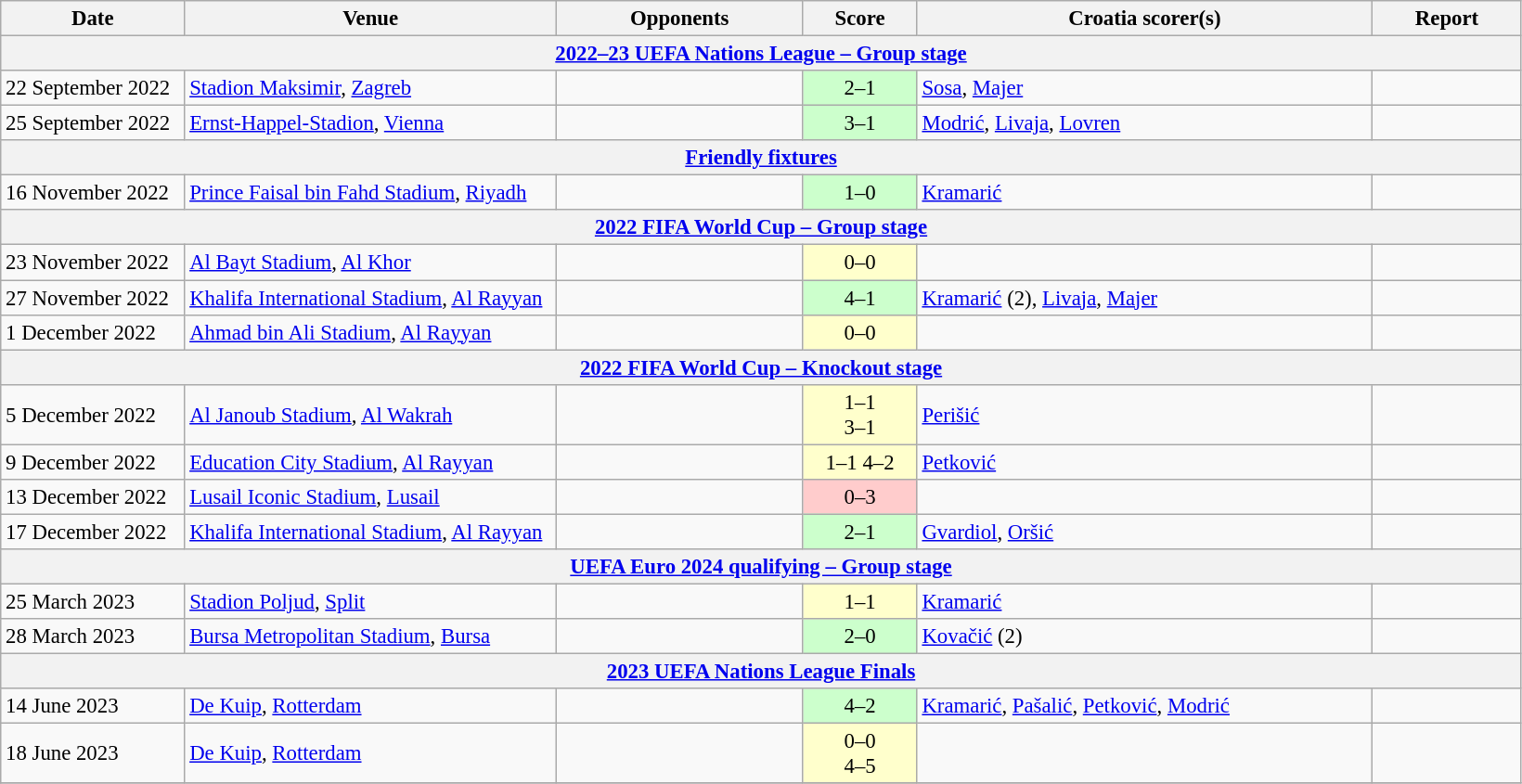<table class="wikitable" style="font-size:95%;">
<tr>
<th width=125>Date</th>
<th width=260>Venue</th>
<th width=170>Opponents</th>
<th width= 75>Score</th>
<th width=320>Croatia scorer(s)</th>
<th width=100>Report</th>
</tr>
<tr>
<th colspan=7><a href='#'>2022–23 UEFA Nations League – Group stage</a></th>
</tr>
<tr>
<td>22 September 2022</td>
<td><a href='#'>Stadion Maksimir</a>, <a href='#'>Zagreb</a></td>
<td></td>
<td align=center bgcolor=#CCFFCC>2–1</td>
<td><a href='#'>Sosa</a>, <a href='#'>Majer</a></td>
<td></td>
</tr>
<tr>
<td>25 September 2022</td>
<td><a href='#'>Ernst-Happel-Stadion</a>, <a href='#'>Vienna</a></td>
<td></td>
<td align=center bgcolor=#CCFFCC>3–1</td>
<td><a href='#'>Modrić</a>, <a href='#'>Livaja</a>, <a href='#'>Lovren</a></td>
<td></td>
</tr>
<tr>
<th colspan=7><a href='#'>Friendly fixtures</a></th>
</tr>
<tr>
<td>16 November 2022</td>
<td><a href='#'>Prince Faisal bin Fahd Stadium</a>, <a href='#'>Riyadh</a></td>
<td></td>
<td align=center bgcolor=#CCFFCC>1–0</td>
<td><a href='#'>Kramarić</a></td>
<td></td>
</tr>
<tr>
<th colspan=7><a href='#'>2022 FIFA World Cup – Group stage</a></th>
</tr>
<tr>
<td>23 November 2022</td>
<td><a href='#'>Al Bayt Stadium</a>, <a href='#'>Al Khor</a></td>
<td></td>
<td align=center bgcolor=#FFFFCC>0–0</td>
<td></td>
<td></td>
</tr>
<tr>
<td>27 November 2022</td>
<td><a href='#'>Khalifa International Stadium</a>, <a href='#'>Al Rayyan</a></td>
<td></td>
<td align=center bgcolor=#CCFFCC>4–1</td>
<td><a href='#'>Kramarić</a> (2), <a href='#'>Livaja</a>, <a href='#'>Majer</a></td>
<td></td>
</tr>
<tr>
<td>1 December 2022</td>
<td><a href='#'>Ahmad bin Ali Stadium</a>, <a href='#'>Al Rayyan</a></td>
<td></td>
<td align=center bgcolor=#FFFFCC>0–0</td>
<td></td>
<td></td>
</tr>
<tr>
<th colspan=7><a href='#'>2022 FIFA World Cup – Knockout stage</a></th>
</tr>
<tr>
<td>5 December 2022</td>
<td><a href='#'>Al Janoub Stadium</a>, <a href='#'>Al Wakrah</a></td>
<td></td>
<td align=center bgcolor=#FFFFCC>1–1  <br>3–1 </td>
<td><a href='#'>Perišić</a></td>
<td></td>
</tr>
<tr>
<td>9 December 2022</td>
<td><a href='#'>Education City Stadium</a>, <a href='#'>Al Rayyan</a></td>
<td></td>
<td align=center bgcolor=#FFFFCC>1–1  4–2 </td>
<td><a href='#'>Petković</a></td>
<td></td>
</tr>
<tr>
<td>13 December 2022</td>
<td><a href='#'>Lusail Iconic Stadium</a>, <a href='#'>Lusail</a></td>
<td></td>
<td align="center" bgcolor="#FFCCCC">0–3</td>
<td></td>
<td></td>
</tr>
<tr>
<td>17 December 2022</td>
<td><a href='#'>Khalifa International Stadium</a>, <a href='#'>Al Rayyan</a></td>
<td></td>
<td align=center bgcolor=#CCFFCC>2–1</td>
<td><a href='#'>Gvardiol</a>, <a href='#'>Oršić</a></td>
<td></td>
</tr>
<tr>
<th colspan=7><a href='#'>UEFA Euro 2024 qualifying – Group stage</a></th>
</tr>
<tr>
<td>25 March 2023</td>
<td><a href='#'>Stadion Poljud</a>, <a href='#'>Split</a></td>
<td></td>
<td align=center bgcolor=#FFFFCC>1–1</td>
<td><a href='#'>Kramarić</a></td>
<td></td>
</tr>
<tr>
<td>28 March 2023</td>
<td><a href='#'>Bursa Metropolitan Stadium</a>, <a href='#'>Bursa</a></td>
<td></td>
<td align=center bgcolor=#CCFFCC>2–0</td>
<td><a href='#'>Kovačić</a> (2)</td>
<td></td>
</tr>
<tr>
<th colspan=7><a href='#'>2023 UEFA Nations League Finals</a></th>
</tr>
<tr>
<td>14 June 2023</td>
<td><a href='#'>De Kuip</a>, <a href='#'>Rotterdam</a></td>
<td></td>
<td align=center bgcolor=#CCFFCC>4–2 </td>
<td><a href='#'>Kramarić</a>, <a href='#'>Pašalić</a>, <a href='#'>Petković</a>, <a href='#'>Modrić</a></td>
<td></td>
</tr>
<tr>
<td>18 June 2023</td>
<td><a href='#'>De Kuip</a>, <a href='#'>Rotterdam</a></td>
<td></td>
<td align=center bgcolor=#FFFFCC>0–0  <br>4–5 </td>
<td></td>
<td></td>
</tr>
<tr>
</tr>
</table>
